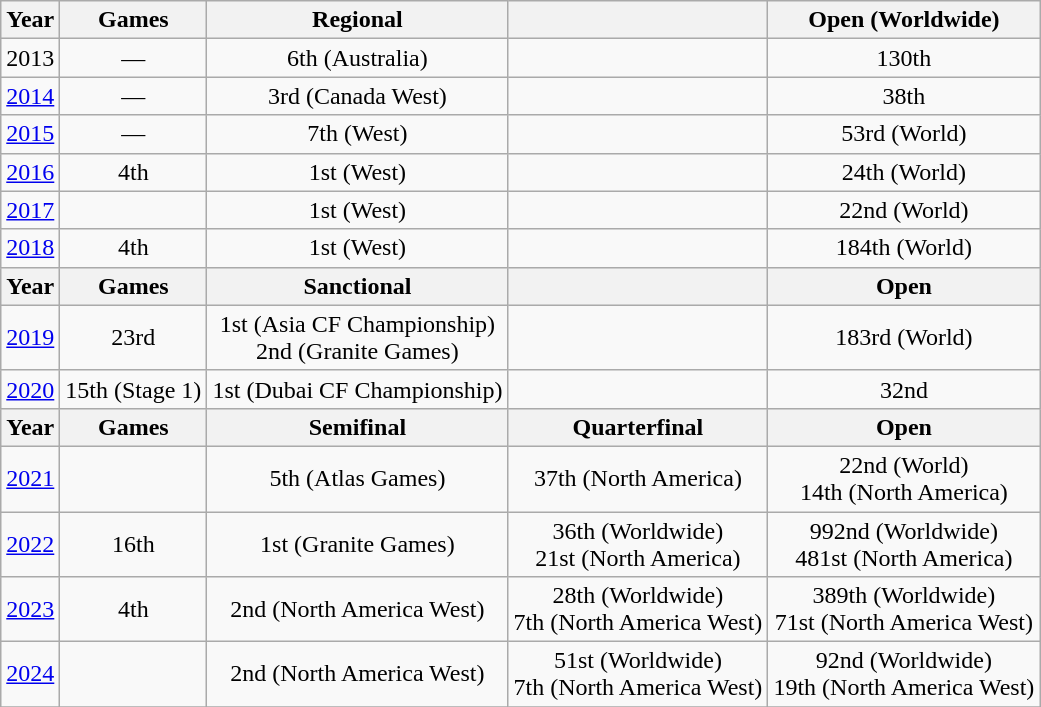<table class="wikitable" style="text-align:center">
<tr>
<th>Year</th>
<th>Games</th>
<th>Regional</th>
<th></th>
<th>Open (Worldwide)</th>
</tr>
<tr>
<td>2013</td>
<td>—</td>
<td>6th (Australia)</td>
<td></td>
<td>130th</td>
</tr>
<tr>
<td><a href='#'>2014</a></td>
<td>—</td>
<td>3rd (Canada West)</td>
<td></td>
<td>38th</td>
</tr>
<tr>
<td><a href='#'>2015</a></td>
<td>—</td>
<td>7th (West)</td>
<td></td>
<td>53rd (World)</td>
</tr>
<tr>
<td><a href='#'>2016</a></td>
<td>4th</td>
<td>1st (West)</td>
<td></td>
<td>24th (World)</td>
</tr>
<tr>
<td><a href='#'>2017</a></td>
<td></td>
<td>1st (West)</td>
<td></td>
<td>22nd (World)</td>
</tr>
<tr>
<td><a href='#'>2018</a></td>
<td>4th</td>
<td>1st (West)</td>
<td></td>
<td>184th (World)</td>
</tr>
<tr>
<th>Year</th>
<th>Games</th>
<th>Sanctional</th>
<th></th>
<th>Open</th>
</tr>
<tr>
<td><a href='#'>2019</a></td>
<td>23rd</td>
<td>1st (Asia CF Championship)<br>2nd (Granite Games)</td>
<td></td>
<td>183rd (World)</td>
</tr>
<tr>
<td><a href='#'>2020</a></td>
<td>15th (Stage 1)</td>
<td>1st (Dubai CF Championship)</td>
<td></td>
<td>32nd</td>
</tr>
<tr>
<th>Year</th>
<th>Games</th>
<th>Semifinal</th>
<th>Quarterfinal</th>
<th>Open</th>
</tr>
<tr>
<td><a href='#'>2021</a></td>
<td></td>
<td>5th (Atlas Games)</td>
<td>37th (North America)</td>
<td>22nd (World)<br>14th (North America)</td>
</tr>
<tr>
<td><a href='#'>2022</a></td>
<td>16th</td>
<td>1st (Granite Games)</td>
<td>36th (Worldwide)<br>21st (North America)</td>
<td>992nd (Worldwide)<br>481st (North America)</td>
</tr>
<tr>
<td><a href='#'>2023</a></td>
<td>4th</td>
<td>2nd (North America West)</td>
<td>28th (Worldwide)<br>7th (North America West)</td>
<td>389th (Worldwide)<br>71st (North America West)</td>
</tr>
<tr>
<td><a href='#'>2024</a></td>
<td></td>
<td>2nd (North America West)</td>
<td>51st (Worldwide)<br>7th (North America West)</td>
<td>92nd (Worldwide)<br>19th (North America West)</td>
</tr>
<tr>
</tr>
</table>
